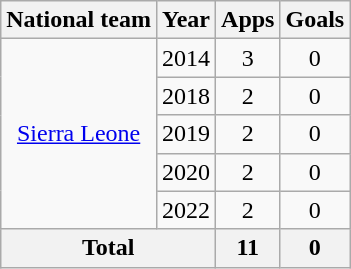<table class="wikitable" style="text-align: center;">
<tr>
<th>National team</th>
<th>Year</th>
<th>Apps</th>
<th>Goals</th>
</tr>
<tr>
<td rowspan="5"><a href='#'>Sierra Leone</a></td>
<td>2014</td>
<td>3</td>
<td>0</td>
</tr>
<tr>
<td>2018</td>
<td>2</td>
<td>0</td>
</tr>
<tr>
<td>2019</td>
<td>2</td>
<td>0</td>
</tr>
<tr>
<td>2020</td>
<td>2</td>
<td>0</td>
</tr>
<tr>
<td>2022</td>
<td>2</td>
<td>0</td>
</tr>
<tr>
<th colspan="2">Total</th>
<th>11</th>
<th>0</th>
</tr>
</table>
